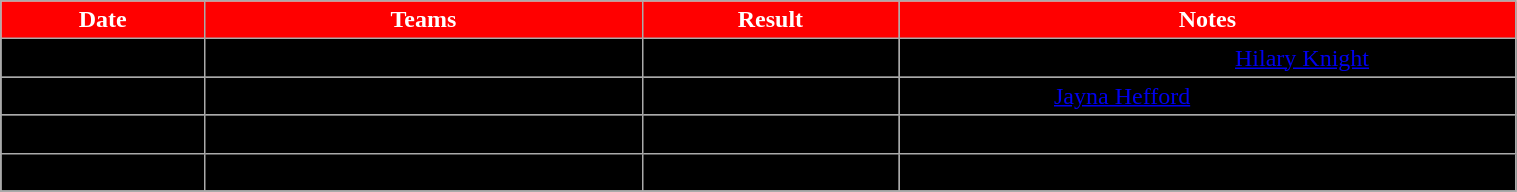<table class="wikitable" width="80%">
<tr align="center">
<th style="background:red;color:#FFFFFF;">Date</th>
<th style="background:red;color:#FFFFFF;">Teams</th>
<th style="background:red;color:#FFFFFF;">Result</th>
<th style="background:red;color:#FFFFFF;">Notes</th>
</tr>
<tr align="center" bgcolor=" ">
<td>August 24</td>
<td>USA vs. Russia</td>
<td>USA, 12-0</td>
<td>Hat trick scored by <a href='#'>Hilary Knight</a></td>
</tr>
<tr align="center" bgcolor=" ">
<td>August 24</td>
<td>Canada vs. Switzerland</td>
<td>Canada, 16-0</td>
<td><a href='#'>Jayna Hefford</a> scored a hat trick</td>
</tr>
<tr align="center" bgcolor=" ">
<td>August 24</td>
<td>Finland vs. Japan</td>
<td>Finland, 7-0</td>
<td></td>
</tr>
<tr align="center" bgcolor=" ">
<td>August 24</td>
<td>Sweden vs. Slovakia</td>
<td>Sweden, 4-1</td>
<td></td>
</tr>
<tr align="center" bgcolor=" ">
</tr>
</table>
